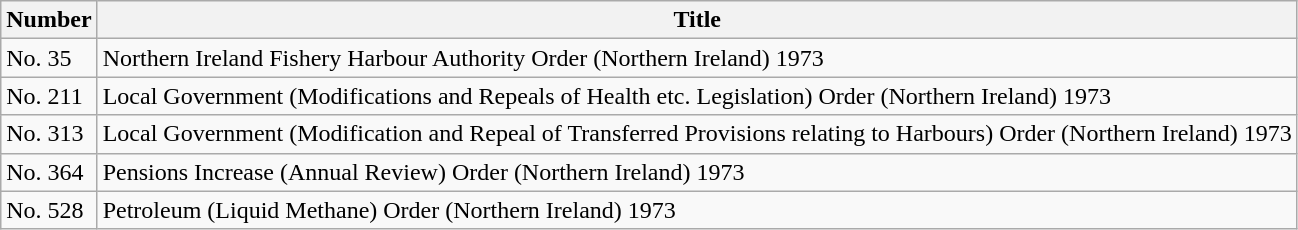<table class="wikitable collapsible">
<tr>
<th>Number</th>
<th>Title</th>
</tr>
<tr>
<td>No. 35</td>
<td>Northern Ireland Fishery Harbour Authority Order (Northern Ireland) 1973</td>
</tr>
<tr>
<td>No. 211</td>
<td>Local Government (Modifications and Repeals of Health etc. Legislation) Order (Northern Ireland) 1973</td>
</tr>
<tr>
<td>No. 313</td>
<td>Local Government (Modification and Repeal of Transferred Provisions relating to Harbours) Order (Northern Ireland) 1973</td>
</tr>
<tr>
<td>No. 364</td>
<td>Pensions Increase (Annual Review) Order (Northern Ireland) 1973</td>
</tr>
<tr>
<td>No. 528</td>
<td>Petroleum (Liquid Methane) Order (Northern Ireland) 1973</td>
</tr>
</table>
